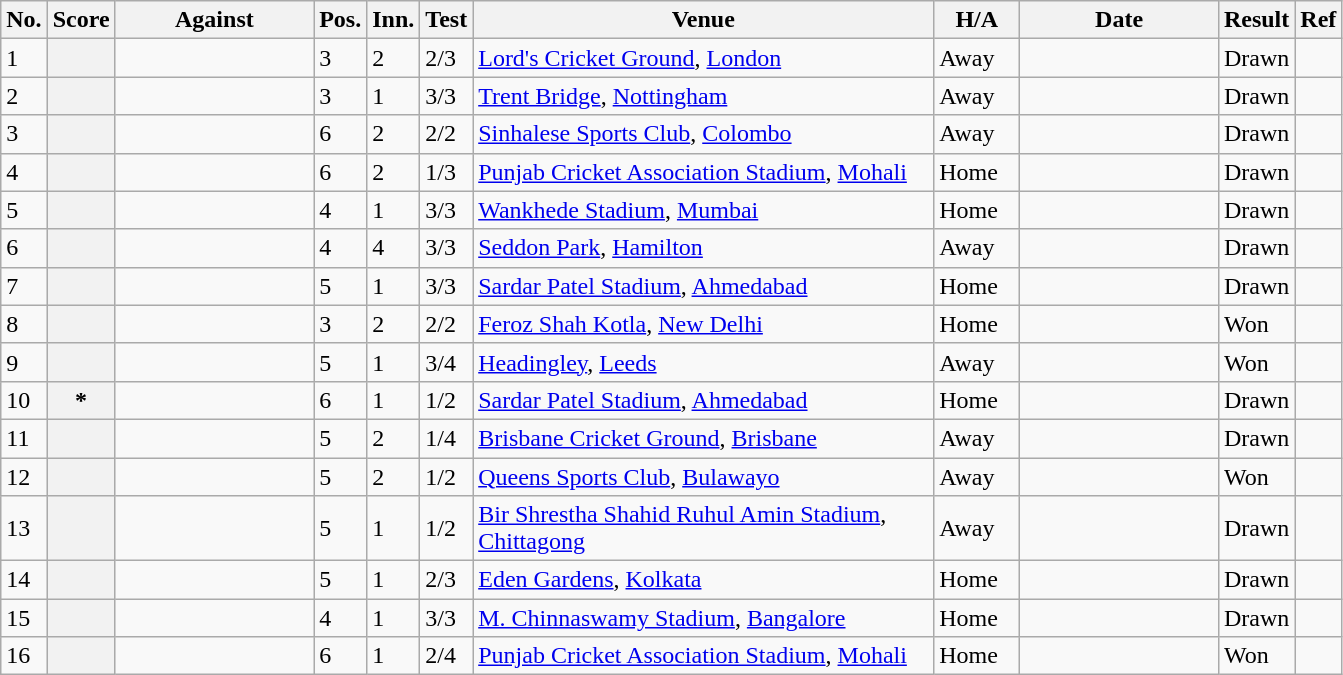<table class="wikitable plainrowheaders sortable">
<tr>
<th scope="col" style="width:10px">No.</th>
<th scope="col" style="width:30px">Score</th>
<th scope="col" style="width:125px">Against</th>
<th scope="col" style="width:10px">Pos.</th>
<th scope="col" style="width:10px">Inn.</th>
<th scope="col" style="width:20px">Test</th>
<th scope="col" style="width:300px">Venue</th>
<th scope="col" style="width:50px">H/A</th>
<th scope="col" style="width:125px">Date</th>
<th scope="col" style="width:40px">Result</th>
<th scope="col" style="width:20px" class="unsortable">Ref</th>
</tr>
<tr>
<td>1</td>
<th scope="row"></th>
<td></td>
<td>3</td>
<td>2</td>
<td>2/3</td>
<td><a href='#'>Lord's Cricket Ground</a>, <a href='#'>London</a></td>
<td>Away</td>
<td></td>
<td>Drawn</td>
<td></td>
</tr>
<tr>
<td>2</td>
<th scope="row"> </th>
<td></td>
<td>3</td>
<td>1</td>
<td>3/3</td>
<td><a href='#'>Trent Bridge</a>, <a href='#'>Nottingham</a></td>
<td>Away</td>
<td></td>
<td>Drawn</td>
<td></td>
</tr>
<tr>
<td>3</td>
<th scope="row"></th>
<td></td>
<td>6</td>
<td>2</td>
<td>2/2</td>
<td><a href='#'>Sinhalese Sports Club</a>, <a href='#'>Colombo</a></td>
<td>Away</td>
<td></td>
<td>Drawn</td>
<td></td>
</tr>
<tr>
<td>4</td>
<th scope="row"></th>
<td></td>
<td>6</td>
<td>2</td>
<td>1/3</td>
<td><a href='#'>Punjab Cricket Association Stadium</a>, <a href='#'>Mohali</a></td>
<td>Home</td>
<td></td>
<td>Drawn</td>
<td></td>
</tr>
<tr>
<td>5</td>
<th scope="row"> </th>
<td></td>
<td>4</td>
<td>1</td>
<td>3/3</td>
<td><a href='#'>Wankhede Stadium</a>, <a href='#'>Mumbai</a></td>
<td>Home</td>
<td></td>
<td>Drawn</td>
<td></td>
</tr>
<tr>
<td>6</td>
<th scope="row"></th>
<td></td>
<td>4</td>
<td>4</td>
<td>3/3</td>
<td><a href='#'>Seddon Park</a>, <a href='#'>Hamilton</a></td>
<td>Away</td>
<td></td>
<td>Drawn</td>
<td></td>
</tr>
<tr>
<td>7</td>
<th scope="row"></th>
<td></td>
<td>5</td>
<td>1</td>
<td>3/3</td>
<td><a href='#'>Sardar Patel Stadium</a>, <a href='#'>Ahmedabad</a></td>
<td>Home</td>
<td></td>
<td>Drawn</td>
<td></td>
</tr>
<tr>
<td>8</td>
<th scope="row"> </th>
<td></td>
<td>3</td>
<td>2</td>
<td>2/2</td>
<td><a href='#'>Feroz Shah Kotla</a>, <a href='#'>New Delhi</a></td>
<td>Home</td>
<td></td>
<td>Won</td>
<td></td>
</tr>
<tr>
<td>9</td>
<th scope="row"> </th>
<td></td>
<td>5</td>
<td>1</td>
<td>3/4</td>
<td><a href='#'>Headingley</a>, <a href='#'>Leeds</a></td>
<td>Away</td>
<td></td>
<td>Won</td>
<td></td>
</tr>
<tr>
<td>10</td>
<th scope="row">* </th>
<td></td>
<td>6</td>
<td>1</td>
<td>1/2</td>
<td><a href='#'>Sardar Patel Stadium</a>, <a href='#'>Ahmedabad</a></td>
<td>Home</td>
<td></td>
<td>Drawn</td>
<td></td>
</tr>
<tr>
<td>11</td>
<th scope="row">  </th>
<td></td>
<td>5</td>
<td>2</td>
<td>1/4</td>
<td><a href='#'>Brisbane Cricket Ground</a>, <a href='#'>Brisbane</a></td>
<td>Away</td>
<td></td>
<td>Drawn</td>
<td></td>
</tr>
<tr>
<td>12</td>
<th scope="row"> </th>
<td></td>
<td>5</td>
<td>2</td>
<td>1/2</td>
<td><a href='#'>Queens Sports Club</a>, <a href='#'>Bulawayo</a></td>
<td>Away</td>
<td></td>
<td>Won</td>
<td></td>
</tr>
<tr>
<td>13</td>
<th scope="row"></th>
<td></td>
<td>5</td>
<td>1</td>
<td>1/2</td>
<td><a href='#'>Bir Shrestha Shahid Ruhul Amin Stadium</a>, <a href='#'>Chittagong</a></td>
<td>Away</td>
<td></td>
<td>Drawn</td>
<td></td>
</tr>
<tr>
<td>14</td>
<th scope="row"></th>
<td></td>
<td>5</td>
<td>1</td>
<td>2/3</td>
<td><a href='#'>Eden Gardens</a>, <a href='#'>Kolkata</a></td>
<td>Home</td>
<td></td>
<td>Drawn</td>
<td></td>
</tr>
<tr>
<td>15</td>
<th scope="row"> </th>
<td></td>
<td>4</td>
<td>1</td>
<td>3/3</td>
<td><a href='#'>M. Chinnaswamy Stadium</a>, <a href='#'>Bangalore</a></td>
<td>Home</td>
<td></td>
<td>Drawn</td>
<td></td>
</tr>
<tr>
<td>16</td>
<th scope="row"></th>
<td></td>
<td>6</td>
<td>1</td>
<td>2/4</td>
<td><a href='#'>Punjab Cricket Association Stadium</a>, <a href='#'>Mohali</a></td>
<td>Home</td>
<td></td>
<td>Won</td>
<td></td>
</tr>
</table>
